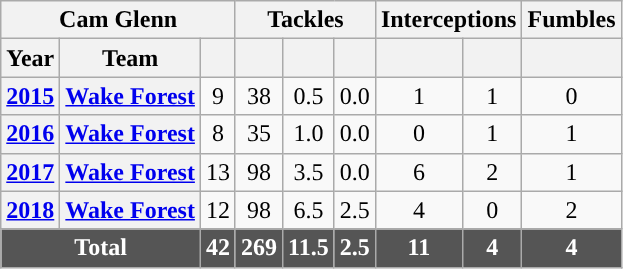<table class="wikitable" style="text-align:center;">
<tr>
<th colspan="3">Cam Glenn</th>
<th colspan="3">Tackles</th>
<th colspan="2">Interceptions</th>
<th>Fumbles</th>
</tr>
<tr>
<th>Year</th>
<th>Team</th>
<th></th>
<th></th>
<th></th>
<th></th>
<th></th>
<th></th>
<th></th>
</tr>
<tr>
<th><a href='#'>2015</a></th>
<th><a href='#'>Wake Forest</a></th>
<td>9</td>
<td>38</td>
<td>0.5</td>
<td>0.0</td>
<td>1</td>
<td>1</td>
<td>0</td>
</tr>
<tr>
<th><a href='#'>2016</a></th>
<th><a href='#'>Wake Forest</a></th>
<td>8</td>
<td>35</td>
<td>1.0</td>
<td>0.0</td>
<td>0</td>
<td>1</td>
<td>1</td>
</tr>
<tr>
<th><a href='#'>2017</a></th>
<th><a href='#'>Wake Forest</a></th>
<td>13</td>
<td>98</td>
<td>3.5</td>
<td>0.0</td>
<td>6</td>
<td>2</td>
<td>1</td>
</tr>
<tr>
<th><a href='#'>2018</a></th>
<th><a href='#'>Wake Forest</a></th>
<td>12</td>
<td>98</td>
<td>6.5</td>
<td>2.5</td>
<td>4</td>
<td>0</td>
<td>2</td>
</tr>
<tr style="background:#555; font-weight:bold; color:white;">
<td colspan=2>Total</td>
<td>42</td>
<td>269</td>
<td>11.5</td>
<td>2.5</td>
<td>11</td>
<td>4</td>
<td>4</td>
</tr>
</table>
